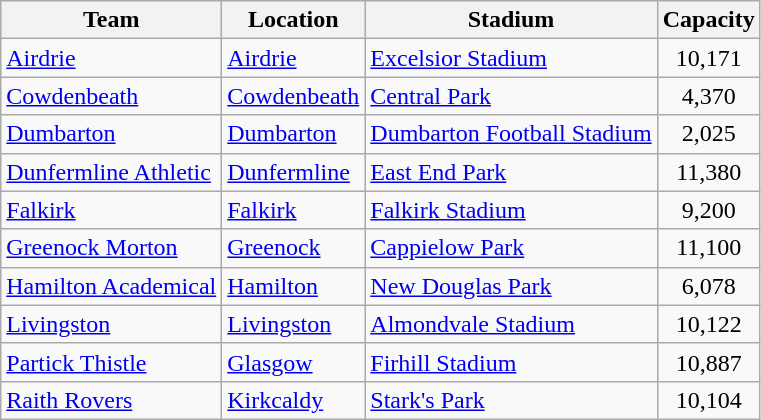<table class="wikitable sortable">
<tr>
<th>Team</th>
<th>Location</th>
<th>Stadium</th>
<th>Capacity</th>
</tr>
<tr>
<td><a href='#'>Airdrie</a></td>
<td><a href='#'>Airdrie</a></td>
<td><a href='#'>Excelsior Stadium</a></td>
<td align="center">10,171</td>
</tr>
<tr>
<td><a href='#'>Cowdenbeath</a></td>
<td><a href='#'>Cowdenbeath</a></td>
<td><a href='#'>Central Park</a></td>
<td align="center">4,370</td>
</tr>
<tr>
<td><a href='#'>Dumbarton</a></td>
<td><a href='#'>Dumbarton</a></td>
<td><a href='#'>Dumbarton Football Stadium</a></td>
<td align="center">2,025</td>
</tr>
<tr>
<td><a href='#'>Dunfermline Athletic</a></td>
<td><a href='#'>Dunfermline</a></td>
<td><a href='#'>East End Park</a></td>
<td align="center">11,380</td>
</tr>
<tr>
<td><a href='#'>Falkirk</a></td>
<td><a href='#'>Falkirk</a></td>
<td><a href='#'>Falkirk Stadium</a></td>
<td align="center">9,200</td>
</tr>
<tr>
<td><a href='#'>Greenock Morton</a></td>
<td><a href='#'>Greenock</a></td>
<td><a href='#'>Cappielow Park</a></td>
<td align="center">11,100</td>
</tr>
<tr>
<td><a href='#'>Hamilton Academical</a></td>
<td><a href='#'>Hamilton</a></td>
<td><a href='#'>New Douglas Park</a></td>
<td align="center">6,078</td>
</tr>
<tr>
<td><a href='#'>Livingston</a></td>
<td><a href='#'>Livingston</a></td>
<td><a href='#'>Almondvale Stadium</a></td>
<td align="center">10,122</td>
</tr>
<tr>
<td><a href='#'>Partick Thistle</a></td>
<td><a href='#'>Glasgow</a></td>
<td><a href='#'>Firhill Stadium</a></td>
<td align="center">10,887</td>
</tr>
<tr>
<td><a href='#'>Raith Rovers</a></td>
<td><a href='#'>Kirkcaldy</a></td>
<td><a href='#'>Stark's Park</a></td>
<td align="center">10,104</td>
</tr>
</table>
